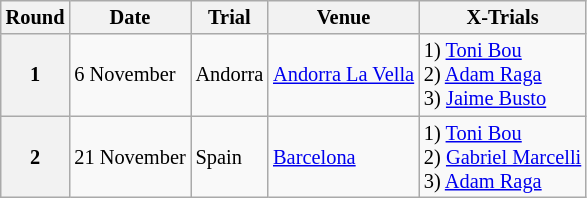<table class="wikitable" style="font-size: 85%;">
<tr>
<th>Round</th>
<th>Date</th>
<th>Trial</th>
<th>Venue</th>
<th>X-Trials</th>
</tr>
<tr>
<th>1</th>
<td>6 November</td>
<td> Andorra</td>
<td><a href='#'>Andorra La Vella</a></td>
<td>1) <a href='#'>Toni Bou</a> <br>2) <a href='#'>Adam Raga</a> <br>3) <a href='#'>Jaime Busto</a></td>
</tr>
<tr>
<th>2</th>
<td>21 November</td>
<td> Spain</td>
<td><a href='#'>Barcelona</a></td>
<td>1) <a href='#'>Toni Bou</a> <br>2) <a href='#'>Gabriel Marcelli</a> <br>3) <a href='#'>Adam Raga</a></td>
</tr>
</table>
